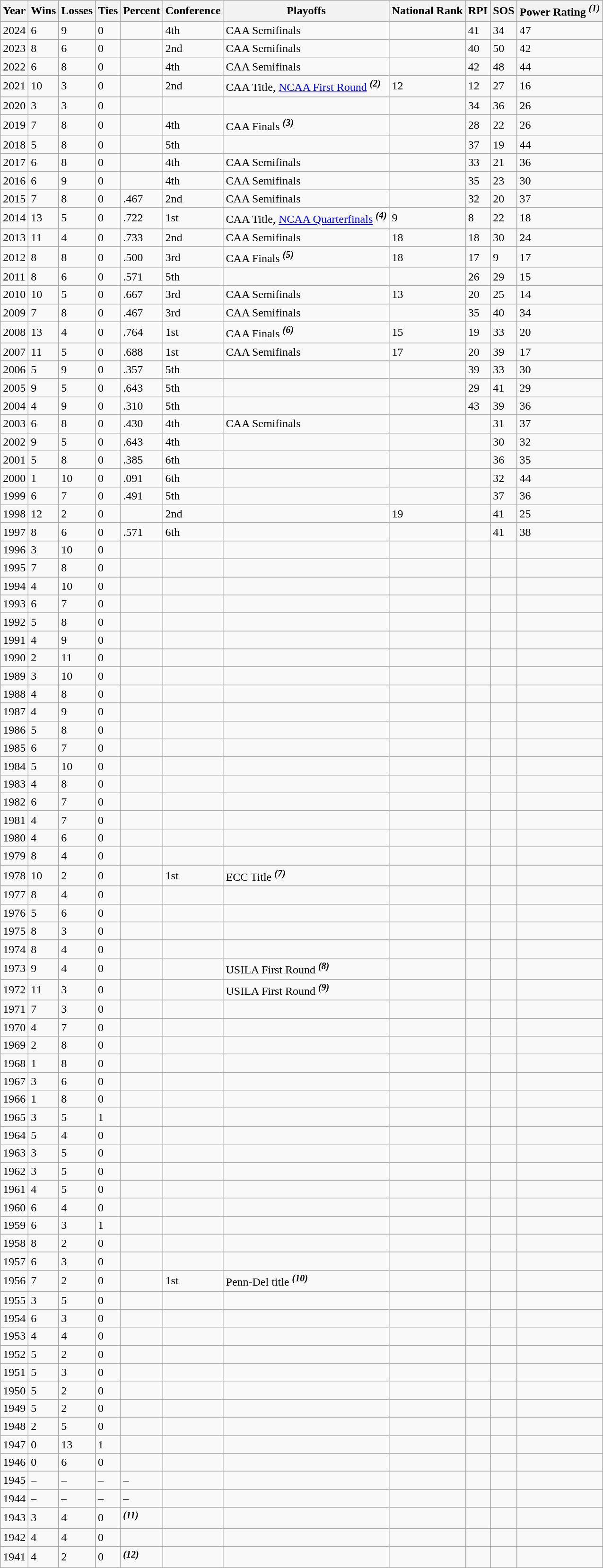<table class="wikitable sortable">
<tr>
<th>Year</th>
<th>Wins</th>
<th>Losses</th>
<th>Ties</th>
<th>Percent</th>
<th>Conference</th>
<th>Playoffs</th>
<th>National Rank</th>
<th>RPI</th>
<th>SOS</th>
<th>Power Rating <sup><strong><em>(1)</em></strong></sup></th>
</tr>
<tr>
<td>2024</td>
<td>6</td>
<td>9</td>
<td>0</td>
<td></td>
<td>4th</td>
<td>CAA Semifinals</td>
<td></td>
<td>41</td>
<td>34</td>
<td>47</td>
</tr>
<tr>
<td>2023</td>
<td>8</td>
<td>6</td>
<td>0</td>
<td></td>
<td>2nd</td>
<td>CAA Semifinals</td>
<td></td>
<td>40</td>
<td>50</td>
<td>42</td>
</tr>
<tr>
<td>2022</td>
<td>6</td>
<td>8</td>
<td>0</td>
<td></td>
<td>4th</td>
<td>CAA Semifinals</td>
<td></td>
<td>42</td>
<td>48</td>
<td>44</td>
</tr>
<tr>
<td>2021</td>
<td>10</td>
<td>3</td>
<td>0</td>
<td></td>
<td>2nd</td>
<td>CAA Title, <a href='#'>NCAA First Round</a> <sup><strong><em>(2)</em></strong></sup></td>
<td>12</td>
<td>12</td>
<td>27</td>
<td>16</td>
</tr>
<tr>
<td>2020</td>
<td>3</td>
<td>3</td>
<td>0</td>
<td></td>
<td></td>
<td></td>
<td></td>
<td>34</td>
<td>36</td>
<td>26</td>
</tr>
<tr>
<td>2019</td>
<td>7</td>
<td>8</td>
<td>0</td>
<td></td>
<td>4th</td>
<td>CAA Finals <sup><strong><em>(3)</em></strong></sup></td>
<td></td>
<td>28</td>
<td>22</td>
<td>26</td>
</tr>
<tr>
<td>2018</td>
<td>5</td>
<td>8</td>
<td>0</td>
<td></td>
<td>5th</td>
<td></td>
<td></td>
<td>37</td>
<td>19</td>
<td>44</td>
</tr>
<tr>
<td>2017</td>
<td>6</td>
<td>8</td>
<td>0</td>
<td></td>
<td>4th</td>
<td>CAA Semifinals</td>
<td></td>
<td>33</td>
<td>21</td>
<td>36</td>
</tr>
<tr>
<td>2016</td>
<td>6</td>
<td>9</td>
<td>0</td>
<td></td>
<td>4th</td>
<td>CAA Semifinals</td>
<td></td>
<td>35</td>
<td>23</td>
<td>30</td>
</tr>
<tr>
<td>2015</td>
<td>7</td>
<td>8</td>
<td>0</td>
<td>.467</td>
<td>2nd</td>
<td>CAA Semifinals</td>
<td></td>
<td>32</td>
<td>20</td>
<td>37</td>
</tr>
<tr>
<td>2014</td>
<td>13</td>
<td>5</td>
<td>0</td>
<td>.722</td>
<td>1st</td>
<td>CAA Title, <a href='#'>NCAA Quarterfinals</a> <sup><strong><em>(4)</em></strong></sup></td>
<td>9</td>
<td>8</td>
<td>22</td>
<td>18</td>
</tr>
<tr>
<td>2013</td>
<td>11</td>
<td>4</td>
<td>0</td>
<td>.733</td>
<td>2nd</td>
<td>CAA Semifinals</td>
<td>18</td>
<td>18</td>
<td>30</td>
<td>24</td>
</tr>
<tr>
<td>2012</td>
<td>8</td>
<td>8</td>
<td>0</td>
<td>.500</td>
<td>3rd</td>
<td>CAA Finals <sup><strong><em>(5)</em></strong></sup></td>
<td>18</td>
<td>17</td>
<td>9</td>
<td>17</td>
</tr>
<tr>
<td>2011</td>
<td>8</td>
<td>6</td>
<td>0</td>
<td>.571</td>
<td>5th</td>
<td></td>
<td></td>
<td>26</td>
<td>29</td>
<td>15</td>
</tr>
<tr>
<td>2010</td>
<td>10</td>
<td>5</td>
<td>0</td>
<td>.667</td>
<td>3rd</td>
<td>CAA Semifinals</td>
<td>13</td>
<td>20</td>
<td>25</td>
<td>14</td>
</tr>
<tr>
<td>2009</td>
<td>7</td>
<td>8</td>
<td>0</td>
<td>.467</td>
<td>3rd</td>
<td>CAA Semifinals</td>
<td></td>
<td>35</td>
<td>40</td>
<td>34</td>
</tr>
<tr>
<td>2008</td>
<td>13</td>
<td>4</td>
<td>0</td>
<td>.764</td>
<td>1st</td>
<td>CAA Finals <sup><strong><em>(6)</em></strong></sup></td>
<td>15</td>
<td>19</td>
<td>33</td>
<td>20</td>
</tr>
<tr>
<td>2007</td>
<td>11</td>
<td>5</td>
<td>0</td>
<td>.688</td>
<td>1st</td>
<td>CAA Semifinals</td>
<td>17</td>
<td>20</td>
<td>39</td>
<td>17</td>
</tr>
<tr>
<td>2006</td>
<td>5</td>
<td>9</td>
<td>0</td>
<td>.357</td>
<td>5th</td>
<td></td>
<td></td>
<td>39</td>
<td>33</td>
<td>30</td>
</tr>
<tr>
<td>2005</td>
<td>9</td>
<td>5</td>
<td>0</td>
<td>.643</td>
<td>5th</td>
<td></td>
<td></td>
<td>29</td>
<td>41</td>
<td>29</td>
</tr>
<tr>
<td>2004</td>
<td>4</td>
<td>9</td>
<td>0</td>
<td>.310</td>
<td>5th</td>
<td></td>
<td></td>
<td>43</td>
<td>39</td>
<td>36</td>
</tr>
<tr>
<td>2003</td>
<td>6</td>
<td>8</td>
<td>0</td>
<td>.430</td>
<td>4th</td>
<td>CAA Semifinals</td>
<td></td>
<td></td>
<td>31</td>
<td>37</td>
</tr>
<tr>
<td>2002</td>
<td>9</td>
<td>5</td>
<td>0</td>
<td>.643</td>
<td>4th</td>
<td></td>
<td></td>
<td></td>
<td>30</td>
<td>32</td>
</tr>
<tr>
<td>2001</td>
<td>5</td>
<td>8</td>
<td>0</td>
<td>.385</td>
<td>6th</td>
<td></td>
<td></td>
<td></td>
<td>36</td>
<td>35</td>
</tr>
<tr>
<td>2000</td>
<td>1</td>
<td>10</td>
<td>0</td>
<td>.091</td>
<td>6th</td>
<td></td>
<td></td>
<td></td>
<td>32</td>
<td>44</td>
</tr>
<tr>
<td>1999</td>
<td>6</td>
<td>7</td>
<td>0</td>
<td>.491</td>
<td>5th</td>
<td></td>
<td></td>
<td></td>
<td>37</td>
<td>36</td>
</tr>
<tr>
<td>1998</td>
<td>12</td>
<td>2</td>
<td>0</td>
<td></td>
<td>2nd</td>
<td></td>
<td>19</td>
<td></td>
<td>41</td>
<td>25</td>
</tr>
<tr>
<td>1997</td>
<td>8</td>
<td>6</td>
<td>0</td>
<td>.571</td>
<td>6th</td>
<td></td>
<td></td>
<td></td>
<td>41</td>
<td>38</td>
</tr>
<tr>
<td>1996</td>
<td>3</td>
<td>10</td>
<td>0</td>
<td></td>
<td></td>
<td></td>
<td></td>
<td></td>
<td></td>
<td></td>
</tr>
<tr>
<td>1995</td>
<td>7</td>
<td>8</td>
<td>0</td>
<td></td>
<td></td>
<td></td>
<td></td>
<td></td>
<td></td>
<td></td>
</tr>
<tr>
<td>1994</td>
<td>4</td>
<td>10</td>
<td>0</td>
<td></td>
<td></td>
<td></td>
<td></td>
<td></td>
<td></td>
<td></td>
</tr>
<tr>
<td>1993</td>
<td>6</td>
<td>7</td>
<td>0</td>
<td></td>
<td></td>
<td></td>
<td></td>
<td></td>
<td></td>
<td></td>
</tr>
<tr>
<td>1992</td>
<td>5</td>
<td>8</td>
<td>0</td>
<td></td>
<td></td>
<td></td>
<td></td>
<td></td>
<td></td>
<td></td>
</tr>
<tr>
<td>1991</td>
<td>4</td>
<td>9</td>
<td>0</td>
<td></td>
<td></td>
<td></td>
<td></td>
<td></td>
<td></td>
<td></td>
</tr>
<tr>
<td>1990</td>
<td>2</td>
<td>11</td>
<td>0</td>
<td></td>
<td></td>
<td></td>
<td></td>
<td></td>
<td></td>
<td></td>
</tr>
<tr>
<td>1989</td>
<td>3</td>
<td>10</td>
<td>0</td>
<td></td>
<td></td>
<td></td>
<td></td>
<td></td>
<td></td>
<td></td>
</tr>
<tr>
<td>1988</td>
<td>4</td>
<td>8</td>
<td>0</td>
<td></td>
<td></td>
<td></td>
<td></td>
<td></td>
<td></td>
<td></td>
</tr>
<tr>
<td>1987</td>
<td>4</td>
<td>9</td>
<td>0</td>
<td></td>
<td></td>
<td></td>
<td></td>
<td></td>
<td></td>
<td></td>
</tr>
<tr>
<td>1986</td>
<td>5</td>
<td>8</td>
<td>0</td>
<td></td>
<td></td>
<td></td>
<td></td>
<td></td>
<td></td>
<td></td>
</tr>
<tr>
<td>1985</td>
<td>6</td>
<td>7</td>
<td>0</td>
<td></td>
<td></td>
<td></td>
<td></td>
<td></td>
<td></td>
<td></td>
</tr>
<tr>
<td>1984</td>
<td>5</td>
<td>10</td>
<td>0</td>
<td></td>
<td></td>
<td></td>
<td></td>
<td></td>
<td></td>
<td></td>
</tr>
<tr>
<td>1983</td>
<td>4</td>
<td>8</td>
<td>0</td>
<td></td>
<td></td>
<td></td>
<td></td>
<td></td>
<td></td>
<td></td>
</tr>
<tr>
<td>1982</td>
<td>6</td>
<td>7</td>
<td>0</td>
<td></td>
<td></td>
<td></td>
<td></td>
<td></td>
<td></td>
<td></td>
</tr>
<tr>
<td>1981</td>
<td>4</td>
<td>7</td>
<td>0</td>
<td></td>
<td></td>
<td></td>
<td></td>
<td></td>
<td></td>
<td></td>
</tr>
<tr>
<td>1980</td>
<td>4</td>
<td>6</td>
<td>0</td>
<td></td>
<td></td>
<td></td>
<td></td>
<td></td>
<td></td>
<td></td>
</tr>
<tr>
<td>1979</td>
<td>8</td>
<td>4</td>
<td>0</td>
<td></td>
<td></td>
<td></td>
<td></td>
<td></td>
<td></td>
<td></td>
</tr>
<tr>
<td>1978</td>
<td>10</td>
<td>2</td>
<td>0</td>
<td></td>
<td>1st</td>
<td>ECC Title <sup><strong><em>(7)</em></strong></sup></td>
<td></td>
<td></td>
<td></td>
<td></td>
</tr>
<tr>
<td>1977</td>
<td>8</td>
<td>4</td>
<td>0</td>
<td></td>
<td></td>
<td></td>
<td></td>
<td></td>
<td></td>
<td></td>
</tr>
<tr>
<td>1976</td>
<td>5</td>
<td>6</td>
<td>0</td>
<td></td>
<td></td>
<td></td>
<td></td>
<td></td>
<td></td>
<td></td>
</tr>
<tr>
<td>1975</td>
<td>8</td>
<td>3</td>
<td>0</td>
<td></td>
<td></td>
<td></td>
<td></td>
<td></td>
<td></td>
<td></td>
</tr>
<tr>
<td>1974</td>
<td>8</td>
<td>4</td>
<td>0</td>
<td></td>
<td></td>
<td></td>
<td></td>
<td></td>
<td></td>
<td></td>
</tr>
<tr>
<td>1973</td>
<td>9</td>
<td>4</td>
<td>0</td>
<td></td>
<td></td>
<td>USILA First Round  <sup><strong><em>(8)</em></strong></sup></td>
<td></td>
<td></td>
<td></td>
<td></td>
</tr>
<tr>
<td>1972</td>
<td>11</td>
<td>3</td>
<td>0</td>
<td></td>
<td></td>
<td>USILA First Round <sup><strong><em>(9)</em></strong></sup></td>
<td></td>
<td></td>
<td></td>
<td></td>
</tr>
<tr>
<td>1971</td>
<td>7</td>
<td>3</td>
<td>0</td>
<td></td>
<td></td>
<td></td>
<td></td>
<td></td>
<td></td>
<td></td>
</tr>
<tr>
<td>1970</td>
<td>4</td>
<td>7</td>
<td>0</td>
<td></td>
<td></td>
<td></td>
<td></td>
<td></td>
<td></td>
<td></td>
</tr>
<tr>
<td>1969</td>
<td>2</td>
<td>8</td>
<td>0</td>
<td></td>
<td></td>
<td></td>
<td></td>
<td></td>
<td></td>
<td></td>
</tr>
<tr>
<td>1968</td>
<td>1</td>
<td>8</td>
<td>0</td>
<td></td>
<td></td>
<td></td>
<td></td>
<td></td>
<td></td>
<td></td>
</tr>
<tr>
<td>1967</td>
<td>3</td>
<td>6</td>
<td>0</td>
<td></td>
<td></td>
<td></td>
<td></td>
<td></td>
<td></td>
<td></td>
</tr>
<tr>
<td>1966</td>
<td>1</td>
<td>8</td>
<td>0</td>
<td></td>
<td></td>
<td></td>
<td></td>
<td></td>
<td></td>
<td></td>
</tr>
<tr>
<td>1965</td>
<td>3</td>
<td>5</td>
<td>1</td>
<td></td>
<td></td>
<td></td>
<td></td>
<td></td>
<td></td>
<td></td>
</tr>
<tr>
<td>1964</td>
<td>5</td>
<td>4</td>
<td>0</td>
<td></td>
<td></td>
<td></td>
<td></td>
<td></td>
<td></td>
<td></td>
</tr>
<tr>
<td>1963</td>
<td>3</td>
<td>5</td>
<td>0</td>
<td></td>
<td></td>
<td></td>
<td></td>
<td></td>
<td></td>
<td></td>
</tr>
<tr>
<td>1962</td>
<td>3</td>
<td>5</td>
<td>0</td>
<td></td>
<td></td>
<td></td>
<td></td>
<td></td>
<td></td>
<td></td>
</tr>
<tr>
<td>1961</td>
<td>4</td>
<td>5</td>
<td>0</td>
<td></td>
<td></td>
<td></td>
<td></td>
<td></td>
<td></td>
<td></td>
</tr>
<tr>
<td>1960</td>
<td>6</td>
<td>4</td>
<td>0</td>
<td></td>
<td></td>
<td></td>
<td></td>
<td></td>
<td></td>
<td></td>
</tr>
<tr>
<td>1959</td>
<td>6</td>
<td>3</td>
<td>1</td>
<td></td>
<td></td>
<td></td>
<td></td>
<td></td>
<td></td>
<td></td>
</tr>
<tr>
<td>1958</td>
<td>8</td>
<td>2</td>
<td>0</td>
<td></td>
<td></td>
<td></td>
<td></td>
<td></td>
<td></td>
<td></td>
</tr>
<tr>
<td>1957</td>
<td>6</td>
<td>3</td>
<td>0</td>
<td></td>
<td></td>
<td></td>
<td></td>
<td></td>
<td></td>
<td></td>
</tr>
<tr>
<td>1956</td>
<td>7</td>
<td>2</td>
<td>0</td>
<td></td>
<td>1st</td>
<td>Penn-Del title <sup><strong><em>(10)</em></strong></sup></td>
<td></td>
<td></td>
<td></td>
<td></td>
</tr>
<tr>
<td>1955</td>
<td>3</td>
<td>5</td>
<td>0</td>
<td></td>
<td></td>
<td></td>
<td></td>
<td></td>
<td></td>
<td></td>
</tr>
<tr>
<td>1954</td>
<td>6</td>
<td>3</td>
<td>0</td>
<td></td>
<td></td>
<td></td>
<td></td>
<td></td>
<td></td>
<td></td>
</tr>
<tr>
<td>1953</td>
<td>4</td>
<td>4</td>
<td>0</td>
<td></td>
<td></td>
<td></td>
<td></td>
<td></td>
<td></td>
<td></td>
</tr>
<tr>
<td>1952</td>
<td>5</td>
<td>2</td>
<td>0</td>
<td></td>
<td></td>
<td></td>
<td></td>
<td></td>
<td></td>
<td></td>
</tr>
<tr>
<td>1951</td>
<td>5</td>
<td>3</td>
<td>0</td>
<td></td>
<td></td>
<td></td>
<td></td>
<td></td>
<td></td>
<td></td>
</tr>
<tr>
<td>1950</td>
<td>5</td>
<td>2</td>
<td>0</td>
<td></td>
<td></td>
<td></td>
<td></td>
<td></td>
<td></td>
<td></td>
</tr>
<tr>
<td>1949</td>
<td>5</td>
<td>2</td>
<td>0</td>
<td></td>
<td></td>
<td></td>
<td></td>
<td></td>
<td></td>
<td></td>
</tr>
<tr>
<td>1948</td>
<td>2</td>
<td>5</td>
<td>0</td>
<td></td>
<td></td>
<td></td>
<td></td>
<td></td>
<td></td>
<td></td>
</tr>
<tr>
<td>1947</td>
<td>0</td>
<td>13</td>
<td>1</td>
<td></td>
<td></td>
<td></td>
<td></td>
<td></td>
<td></td>
<td></td>
</tr>
<tr>
<td>1946</td>
<td>0</td>
<td>6</td>
<td>0</td>
<td></td>
<td></td>
<td></td>
<td></td>
<td></td>
<td></td>
<td></td>
</tr>
<tr>
<td>1945</td>
<td>–</td>
<td>–</td>
<td>–</td>
<td>–</td>
<td></td>
<td></td>
<td></td>
<td></td>
<td></td>
<td></td>
</tr>
<tr>
<td>1944</td>
<td>–</td>
<td>–</td>
<td>–</td>
<td>–</td>
<td></td>
<td></td>
<td></td>
<td></td>
<td></td>
<td></td>
</tr>
<tr>
<td>1943</td>
<td>3</td>
<td>4</td>
<td>0</td>
<td> <sup><strong><em>(11)</em></strong></sup></td>
<td></td>
<td></td>
<td></td>
<td></td>
<td></td>
<td></td>
</tr>
<tr>
<td>1942</td>
<td>4</td>
<td>4</td>
<td>0</td>
<td></td>
<td></td>
<td></td>
<td></td>
<td></td>
<td></td>
<td></td>
</tr>
<tr>
<td>1941</td>
<td>4</td>
<td>2</td>
<td>0</td>
<td> <sup><strong><em>(12)</em></strong></sup></td>
<td></td>
<td></td>
<td></td>
<td></td>
<td></td>
<td></td>
</tr>
</table>
